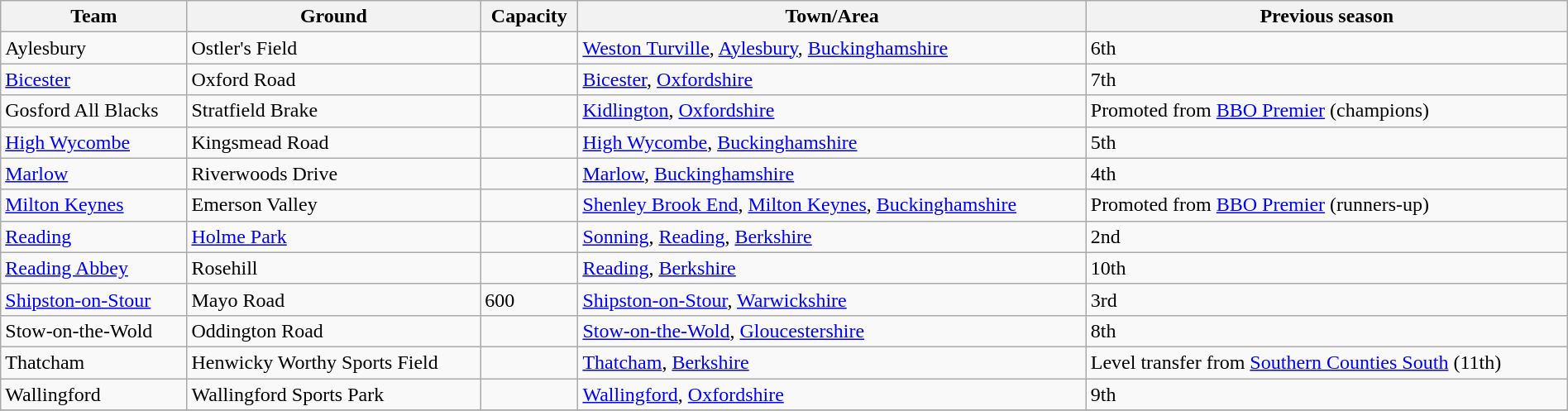<table class="wikitable sortable" width=100%>
<tr>
<th>Team</th>
<th>Ground</th>
<th>Capacity</th>
<th>Town/Area</th>
<th>Previous season</th>
</tr>
<tr>
<td>Aylesbury</td>
<td>Ostler's Field</td>
<td></td>
<td><a href='#'>Weston Turville</a>, <a href='#'>Aylesbury</a>, <a href='#'>Buckinghamshire</a></td>
<td>6th</td>
</tr>
<tr>
<td><a href='#'>Bicester</a></td>
<td>Oxford Road</td>
<td></td>
<td><a href='#'>Bicester</a>, <a href='#'>Oxfordshire</a></td>
<td>7th</td>
</tr>
<tr>
<td>Gosford All Blacks</td>
<td>Stratfield Brake</td>
<td></td>
<td><a href='#'>Kidlington</a>, <a href='#'>Oxfordshire</a></td>
<td>Promoted from <a href='#'>BBO Premier</a> (champions)</td>
</tr>
<tr>
<td><a href='#'>High Wycombe</a></td>
<td>Kingsmead Road</td>
<td></td>
<td><a href='#'>High Wycombe</a>, <a href='#'>Buckinghamshire</a></td>
<td>5th</td>
</tr>
<tr>
<td><a href='#'>Marlow</a></td>
<td>Riverwoods Drive</td>
<td></td>
<td><a href='#'>Marlow</a>, <a href='#'>Buckinghamshire</a></td>
<td>4th</td>
</tr>
<tr>
<td><a href='#'>Milton Keynes</a></td>
<td>Emerson Valley</td>
<td></td>
<td><a href='#'>Shenley Brook End</a>, <a href='#'>Milton Keynes</a>, <a href='#'>Buckinghamshire</a></td>
<td>Promoted from <a href='#'>BBO Premier</a> (runners-up)</td>
</tr>
<tr>
<td><a href='#'>Reading</a></td>
<td><a href='#'>Holme Park</a></td>
<td></td>
<td><a href='#'>Sonning</a>, <a href='#'>Reading</a>, <a href='#'>Berkshire</a></td>
<td>2nd</td>
</tr>
<tr>
<td><a href='#'>Reading Abbey</a></td>
<td>Rosehill</td>
<td></td>
<td><a href='#'>Reading</a>, <a href='#'>Berkshire</a></td>
<td>10th</td>
</tr>
<tr>
<td><a href='#'>Shipston-on-Stour</a></td>
<td>Mayo Road</td>
<td>600</td>
<td><a href='#'>Shipston-on-Stour</a>, <a href='#'>Warwickshire</a></td>
<td>3rd</td>
</tr>
<tr>
<td>Stow-on-the-Wold</td>
<td>Oddington Road</td>
<td></td>
<td><a href='#'>Stow-on-the-Wold</a>, <a href='#'>Gloucestershire</a></td>
<td>8th</td>
</tr>
<tr>
<td>Thatcham</td>
<td>Henwicky Worthy Sports Field</td>
<td></td>
<td><a href='#'>Thatcham</a>, <a href='#'>Berkshire</a></td>
<td>Level transfer from  <a href='#'>Southern Counties South</a> (11th)</td>
</tr>
<tr>
<td>Wallingford</td>
<td>Wallingford Sports Park</td>
<td></td>
<td><a href='#'>Wallingford</a>, <a href='#'>Oxfordshire</a></td>
<td>9th</td>
</tr>
<tr>
</tr>
</table>
